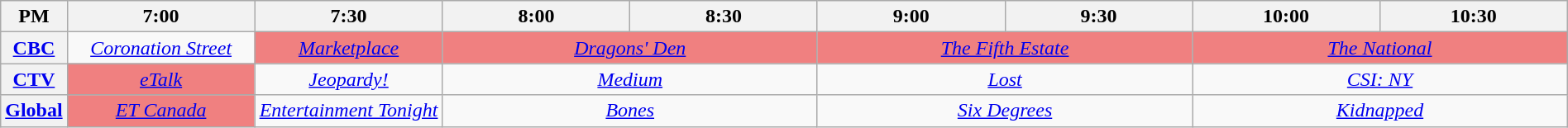<table class="wikitable" width="100%">
<tr>
<th width="4%">PM</th>
<th width="12%">7:00</th>
<th width="12%">7:30</th>
<th width="12%">8:00</th>
<th width="12%">8:30</th>
<th width="12%">9:00</th>
<th width="12%">9:30</th>
<th width="12%">10:00</th>
<th width="12%">10:30</th>
</tr>
<tr align="center">
<th><a href='#'>CBC</a></th>
<td colspan="1" align=center><em><a href='#'>Coronation Street</a></em></td>
<td colspan="1" align=center bgcolor="#F08080"><em><a href='#'>Marketplace</a></em></td>
<td colspan="2" align=center bgcolor="#F08080"><em><a href='#'>Dragons' Den</a></em></td>
<td colspan="2" align=center bgcolor="#F08080"><em><a href='#'>The Fifth Estate</a></em></td>
<td colspan="2" align=center bgcolor="#F08080"><em><a href='#'>The National</a></em></td>
</tr>
<tr align="center">
<th><a href='#'>CTV</a></th>
<td colspan="1" align=center bgcolor="#F08080"><em><a href='#'>eTalk</a></em></td>
<td colspan="1" align=center><em><a href='#'>Jeopardy!</a></em></td>
<td colspan="2" align=center><em><a href='#'>Medium</a></em></td>
<td colspan="2" align=center><em><a href='#'>Lost</a></em></td>
<td colspan="2" align=center><em><a href='#'>CSI: NY</a></em></td>
</tr>
<tr align="center">
<th><a href='#'>Global</a></th>
<td colspan="1" align=center bgcolor="#F08080"><em><a href='#'>ET Canada</a></em></td>
<td colspan="1" align=center><em><a href='#'>Entertainment Tonight</a></em></td>
<td colspan="2" align=center><em><a href='#'>Bones</a></em></td>
<td colspan="2" align=center><em><a href='#'>Six Degrees</a></em></td>
<td colspan="2" align=center><em><a href='#'>Kidnapped</a></em></td>
</tr>
</table>
